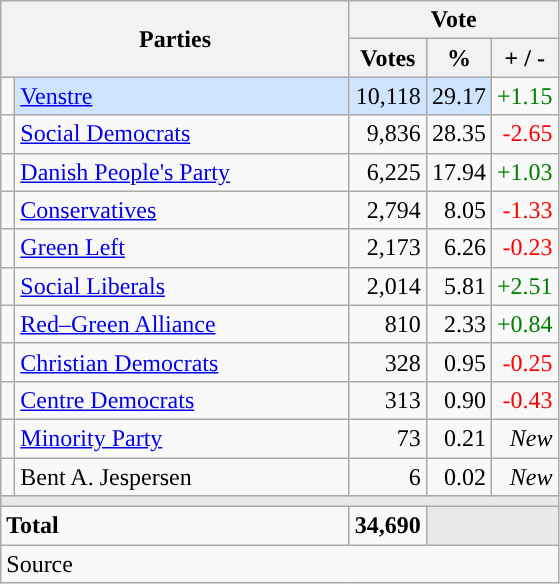<table class="wikitable" style="text-align:right;">
<tr>
<th style="text-align:centre;" rowspan="2" colspan="2" width="225">Parties</th>
<th colspan="3">Vote</th>
</tr>
<tr>
<th width="15">Votes</th>
<th width="15">%</th>
<th width="15">+ / -</th>
</tr>
<tr>
<td width="2" style="color:inherit;background:"></td>
<td bgcolor=#cfe5fe  align="left"><a href='#'>Venstre</a></td>
<td bgcolor=#cfe5fe>10,118</td>
<td bgcolor=#cfe5fe>29.17</td>
<td style=color:green;>+1.15</td>
</tr>
<tr>
<td width="2" style="color:inherit;background:"></td>
<td align="left"><a href='#'>Social Democrats</a></td>
<td>9,836</td>
<td>28.35</td>
<td style=color:red;>-2.65</td>
</tr>
<tr>
<td width="2" style="color:inherit;background:"></td>
<td align="left"><a href='#'>Danish People's Party</a></td>
<td>6,225</td>
<td>17.94</td>
<td style=color:green;>+1.03</td>
</tr>
<tr>
<td width="2" style="color:inherit;background:"></td>
<td align="left"><a href='#'>Conservatives</a></td>
<td>2,794</td>
<td>8.05</td>
<td style=color:red;>-1.33</td>
</tr>
<tr>
<td width="2" style="color:inherit;background:"></td>
<td align="left"><a href='#'>Green Left</a></td>
<td>2,173</td>
<td>6.26</td>
<td style=color:red;>-0.23</td>
</tr>
<tr>
<td width="2" style="color:inherit;background:"></td>
<td align="left"><a href='#'>Social Liberals</a></td>
<td>2,014</td>
<td>5.81</td>
<td style=color:green;>+2.51</td>
</tr>
<tr>
<td width="2" style="color:inherit;background:"></td>
<td align="left"><a href='#'>Red–Green Alliance</a></td>
<td>810</td>
<td>2.33</td>
<td style=color:green;>+0.84</td>
</tr>
<tr>
<td width="2" style="color:inherit;background:"></td>
<td align="left"><a href='#'>Christian Democrats</a></td>
<td>328</td>
<td>0.95</td>
<td style=color:red;>-0.25</td>
</tr>
<tr>
<td width="2" style="color:inherit;background:"></td>
<td align="left"><a href='#'>Centre Democrats</a></td>
<td>313</td>
<td>0.90</td>
<td style=color:red;>-0.43</td>
</tr>
<tr>
<td width="2" style="color:inherit;background:"></td>
<td align="left"><a href='#'>Minority Party</a></td>
<td>73</td>
<td>0.21</td>
<td><em>New</em></td>
</tr>
<tr>
<td width="2" style="color:inherit;background:"></td>
<td align="left">Bent A. Jespersen</td>
<td>6</td>
<td>0.02</td>
<td><em>New</em></td>
</tr>
<tr>
<td colspan="7" bgcolor="#E9E9E9"></td>
</tr>
<tr>
<td align="left" colspan="2"><strong>Total</strong></td>
<td><strong>34,690</strong></td>
<td bgcolor="#E9E9E9" colspan="2"></td>
</tr>
<tr>
<td align="left" colspan="6">Source</td>
</tr>
</table>
